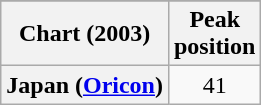<table class="wikitable plainrowheaders" style="text-align:center">
<tr>
</tr>
<tr>
<th scope="col">Chart (2003)</th>
<th scope="col">Peak<br>position</th>
</tr>
<tr>
<th scope="row">Japan (<a href='#'>Oricon</a>)</th>
<td>41</td>
</tr>
</table>
